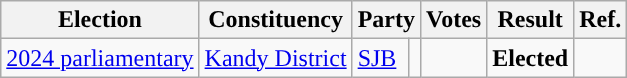<table class="wikitable" style="text-align:left;">
<tr>
<th scope=col>Election</th>
<th scope=col>Constituency</th>
<th scope=col colspan="2">Party</th>
<th scope=col>Votes</th>
<th scope=col>Result</th>
<th scope=col>Ref.</th>
</tr>
<tr>
<td><a href='#'>2024 parliamentary</a></td>
<td><a href='#'>Kandy District</a></td>
<td><a href='#'>SJB</a></td>
<td rowspan="8" style="background:"></td>
<td align=right></td>
<td><strong>Elected</strong></td>
<td></td>
</tr>
</table>
